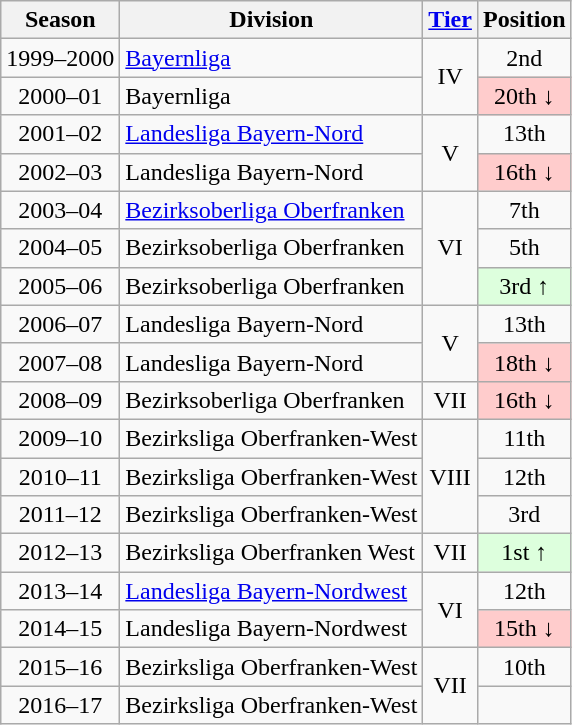<table class="wikitable">
<tr>
<th>Season</th>
<th>Division</th>
<th><a href='#'>Tier</a></th>
<th>Position</th>
</tr>
<tr align="center">
<td>1999–2000</td>
<td align="left"><a href='#'>Bayernliga</a></td>
<td rowspan=2>IV</td>
<td>2nd</td>
</tr>
<tr align="center">
<td>2000–01</td>
<td align="left">Bayernliga</td>
<td style="background:#ffcccc">20th ↓</td>
</tr>
<tr align="center">
<td>2001–02</td>
<td align="left"><a href='#'>Landesliga Bayern-Nord</a></td>
<td rowspan=2>V</td>
<td>13th</td>
</tr>
<tr align="center">
<td>2002–03</td>
<td align="left">Landesliga Bayern-Nord</td>
<td style="background:#ffcccc">16th ↓</td>
</tr>
<tr align="center">
<td>2003–04</td>
<td align="left"><a href='#'>Bezirksoberliga Oberfranken</a></td>
<td rowspan=3>VI</td>
<td>7th</td>
</tr>
<tr align="center">
<td>2004–05</td>
<td align="left">Bezirksoberliga Oberfranken</td>
<td>5th</td>
</tr>
<tr align="center">
<td>2005–06</td>
<td align="left">Bezirksoberliga Oberfranken</td>
<td style="background:#ddffdd">3rd ↑</td>
</tr>
<tr align="center">
<td>2006–07</td>
<td align="left">Landesliga Bayern-Nord</td>
<td rowspan=2>V</td>
<td>13th</td>
</tr>
<tr align="center">
<td>2007–08</td>
<td align="left">Landesliga Bayern-Nord</td>
<td style="background:#ffcccc">18th ↓</td>
</tr>
<tr align="center">
<td>2008–09</td>
<td align="left">Bezirksoberliga Oberfranken</td>
<td>VII</td>
<td style="background:#ffcccc">16th ↓</td>
</tr>
<tr align="center">
<td>2009–10</td>
<td align="left">Bezirksliga Oberfranken-West</td>
<td rowspan=3>VIII</td>
<td>11th</td>
</tr>
<tr align="center">
<td>2010–11</td>
<td align="left">Bezirksliga Oberfranken-West</td>
<td>12th</td>
</tr>
<tr align="center">
<td>2011–12</td>
<td align="left">Bezirksliga Oberfranken-West</td>
<td>3rd</td>
</tr>
<tr align="center">
<td>2012–13</td>
<td align="left">Bezirksliga Oberfranken West</td>
<td>VII</td>
<td style="background:#ddffdd">1st ↑</td>
</tr>
<tr align="center">
<td>2013–14</td>
<td align="left"><a href='#'>Landesliga Bayern-Nordwest</a></td>
<td rowspan=2>VI</td>
<td>12th</td>
</tr>
<tr align="center">
<td>2014–15</td>
<td align="left">Landesliga Bayern-Nordwest</td>
<td style="background:#ffcccc">15th ↓</td>
</tr>
<tr align="center">
<td>2015–16</td>
<td align="left">Bezirksliga Oberfranken-West</td>
<td rowspan=2>VII</td>
<td>10th</td>
</tr>
<tr align="center">
<td>2016–17</td>
<td align="left">Bezirksliga Oberfranken-West</td>
<td></td>
</tr>
</table>
